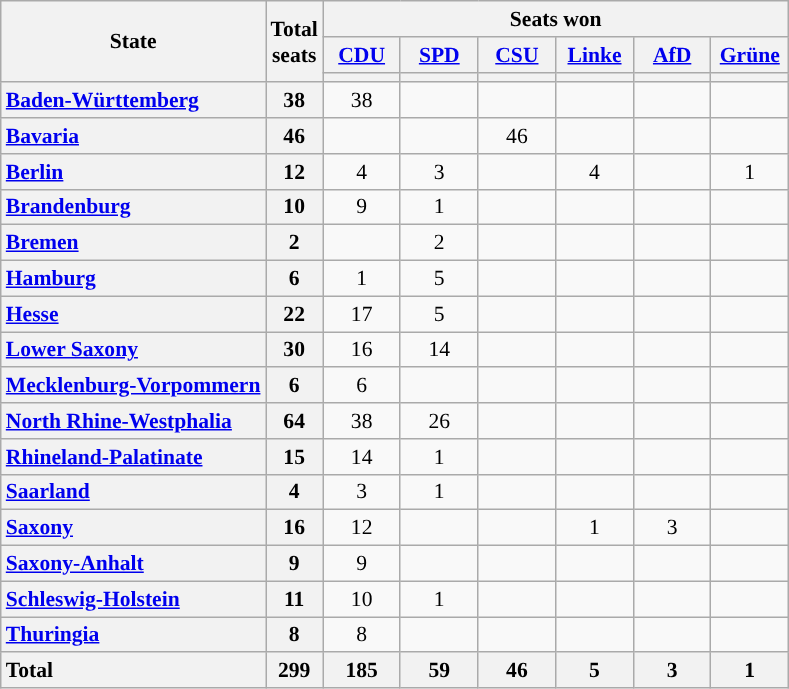<table class="wikitable" style="text-align:center; font-size: 0.9em;">
<tr>
<th rowspan="3">State</th>
<th rowspan="3">Total<br>seats</th>
<th colspan="6">Seats won</th>
</tr>
<tr>
<th class="unsortable" style="width:45px;"><a href='#'>CDU</a></th>
<th class="unsortable" style="width:45px;"><a href='#'>SPD</a></th>
<th class="unsortable" style="width:45px;"><a href='#'>CSU</a></th>
<th class="unsortable" style="width:45px;"><a href='#'>Linke</a></th>
<th class="unsortable" style="width:45px;"><a href='#'>AfD</a></th>
<th class="unsortable" style="width:45px;"><a href='#'>Grüne</a></th>
</tr>
<tr>
<th style="background:"></th>
<th style="background:"></th>
<th style="background:"></th>
<th style="background:"></th>
<th style="background:"></th>
<th style="background:"></th>
</tr>
<tr>
<th style="text-align: left;"><a href='#'>Baden-Württemberg</a></th>
<th>38</th>
<td>38</td>
<td></td>
<td></td>
<td></td>
<td></td>
<td></td>
</tr>
<tr>
<th style="text-align: left;"><a href='#'>Bavaria</a></th>
<th>46</th>
<td></td>
<td></td>
<td>46</td>
<td></td>
<td></td>
<td></td>
</tr>
<tr>
<th style="text-align: left;"><a href='#'>Berlin</a></th>
<th>12</th>
<td>4</td>
<td>3</td>
<td></td>
<td>4</td>
<td></td>
<td>1</td>
</tr>
<tr>
<th style="text-align: left;"><a href='#'>Brandenburg</a></th>
<th>10</th>
<td>9</td>
<td>1</td>
<td></td>
<td></td>
<td></td>
<td></td>
</tr>
<tr>
<th style="text-align: left;"><a href='#'>Bremen</a></th>
<th>2</th>
<td></td>
<td>2</td>
<td></td>
<td></td>
<td></td>
<td></td>
</tr>
<tr>
<th style="text-align: left;"><a href='#'>Hamburg</a></th>
<th>6</th>
<td>1</td>
<td>5</td>
<td></td>
<td></td>
<td></td>
<td></td>
</tr>
<tr>
<th style="text-align: left;"><a href='#'>Hesse</a></th>
<th>22</th>
<td>17</td>
<td>5</td>
<td></td>
<td></td>
<td></td>
<td></td>
</tr>
<tr>
<th style="text-align: left;"><a href='#'>Lower Saxony</a></th>
<th>30</th>
<td>16</td>
<td>14</td>
<td></td>
<td></td>
<td></td>
<td></td>
</tr>
<tr>
<th style="text-align: left;"><a href='#'>Mecklenburg-Vorpommern</a></th>
<th>6</th>
<td>6</td>
<td></td>
<td></td>
<td></td>
<td></td>
<td></td>
</tr>
<tr>
<th style="text-align: left;"><a href='#'>North Rhine-Westphalia</a></th>
<th>64</th>
<td>38</td>
<td>26</td>
<td></td>
<td></td>
<td></td>
<td></td>
</tr>
<tr>
<th style="text-align: left;"><a href='#'>Rhineland-Palatinate</a></th>
<th>15</th>
<td>14</td>
<td>1</td>
<td></td>
<td></td>
<td></td>
<td></td>
</tr>
<tr>
<th style="text-align: left;"><a href='#'>Saarland</a></th>
<th>4</th>
<td>3</td>
<td>1</td>
<td></td>
<td></td>
<td></td>
<td></td>
</tr>
<tr>
<th style="text-align: left;"><a href='#'>Saxony</a></th>
<th>16</th>
<td>12</td>
<td></td>
<td></td>
<td>1</td>
<td>3</td>
<td></td>
</tr>
<tr>
<th style="text-align: left;"><a href='#'>Saxony-Anhalt</a></th>
<th>9</th>
<td>9</td>
<td></td>
<td></td>
<td></td>
<td></td>
<td></td>
</tr>
<tr>
<th style="text-align: left;"><a href='#'>Schleswig-Holstein</a></th>
<th>11</th>
<td>10</td>
<td>1</td>
<td></td>
<td></td>
<td></td>
<td></td>
</tr>
<tr>
<th style="text-align: left;"><a href='#'>Thuringia</a></th>
<th>8</th>
<td>8</td>
<td></td>
<td></td>
<td></td>
<td></td>
<td></td>
</tr>
<tr class="sortbottom">
<th style="text-align: left;">Total</th>
<th>299</th>
<th>185</th>
<th>59</th>
<th>46</th>
<th>5</th>
<th>3</th>
<th>1</th>
</tr>
</table>
